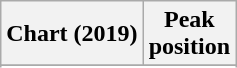<table class="wikitable sortable plainrowheaders" style="text-align:center">
<tr>
<th scope="col">Chart (2019)</th>
<th scope="col">Peak<br>position</th>
</tr>
<tr>
</tr>
<tr>
</tr>
<tr>
</tr>
<tr>
</tr>
<tr>
</tr>
<tr>
</tr>
</table>
